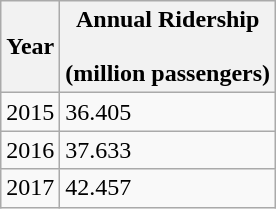<table class="wikitable sortable">
<tr>
<th>Year</th>
<th>Annual Ridership <br><br>(million passengers)</th>
</tr>
<tr>
<td>2015</td>
<td>36.405</td>
</tr>
<tr>
<td>2016</td>
<td>37.633</td>
</tr>
<tr>
<td>2017</td>
<td>42.457</td>
</tr>
</table>
